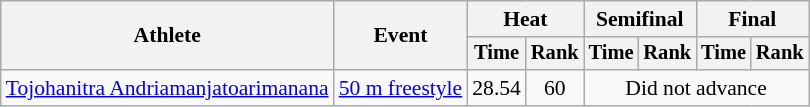<table class=wikitable style="font-size:90%;">
<tr>
<th rowspan="2">Athlete</th>
<th rowspan="2">Event</th>
<th colspan="2">Heat</th>
<th colspan="2">Semifinal</th>
<th colspan="2">Final</th>
</tr>
<tr style="font-size:95%">
<th>Time</th>
<th>Rank</th>
<th>Time</th>
<th>Rank</th>
<th>Time</th>
<th>Rank</th>
</tr>
<tr align=center>
<td align=left><a href='#'>Tojohanitra Andriamanjatoarimanana</a></td>
<td align=left><a href='#'>50 m freestyle</a></td>
<td>28.54</td>
<td>60</td>
<td colspan=4>Did not advance</td>
</tr>
</table>
